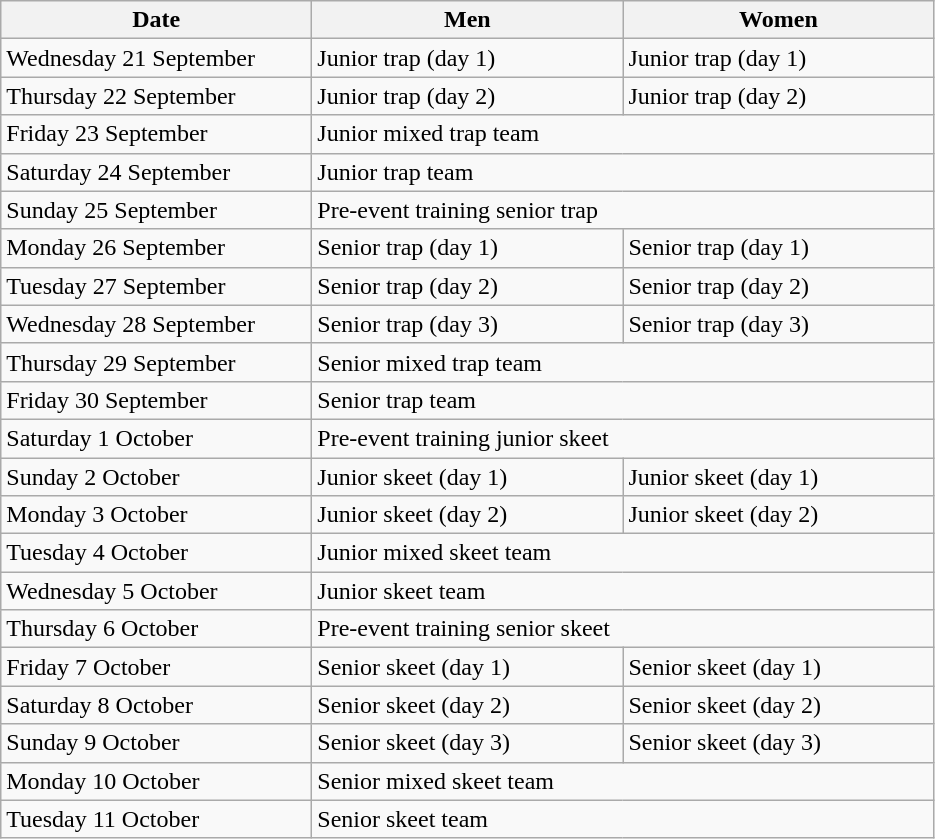<table class="wikitable">
<tr>
<th style="width: 200px">Date</th>
<th style="width: 200px">Men</th>
<th style="width: 200px">Women</th>
</tr>
<tr>
<td>Wednesday 21 September</td>
<td>Junior trap (day 1)</td>
<td>Junior trap (day 1)</td>
</tr>
<tr>
<td>Thursday 22 September</td>
<td>Junior trap (day 2)</td>
<td>Junior trap (day 2)</td>
</tr>
<tr>
<td>Friday 23 September</td>
<td colspan=2>Junior mixed trap team</td>
</tr>
<tr>
<td>Saturday 24 September</td>
<td colspan=2>Junior trap team</td>
</tr>
<tr>
<td>Sunday 25 September</td>
<td colspan=2>Pre-event training senior trap</td>
</tr>
<tr>
<td>Monday 26 September</td>
<td>Senior trap (day 1)</td>
<td>Senior trap (day 1)</td>
</tr>
<tr>
<td>Tuesday 27 September</td>
<td>Senior trap (day 2)</td>
<td>Senior trap (day 2)</td>
</tr>
<tr>
<td>Wednesday 28 September</td>
<td>Senior trap (day 3)</td>
<td>Senior trap (day 3)</td>
</tr>
<tr>
<td>Thursday 29 September</td>
<td colspan=2>Senior mixed trap team</td>
</tr>
<tr>
<td>Friday 30 September</td>
<td colspan=2>Senior trap team</td>
</tr>
<tr>
<td>Saturday 1 October</td>
<td colspan=2>Pre-event training junior skeet</td>
</tr>
<tr>
<td>Sunday 2 October</td>
<td>Junior skeet (day 1)</td>
<td>Junior skeet (day 1)</td>
</tr>
<tr>
<td>Monday 3 October</td>
<td>Junior skeet (day 2)</td>
<td>Junior skeet (day 2)</td>
</tr>
<tr>
<td>Tuesday 4 October</td>
<td colspan=2>Junior mixed skeet team</td>
</tr>
<tr>
<td>Wednesday 5 October</td>
<td colspan=2>Junior skeet team</td>
</tr>
<tr>
<td>Thursday 6 October</td>
<td colspan=2>Pre-event training senior skeet</td>
</tr>
<tr>
<td>Friday 7 October</td>
<td>Senior skeet (day 1)</td>
<td>Senior skeet (day 1)</td>
</tr>
<tr>
<td>Saturday 8 October</td>
<td>Senior skeet (day 2)</td>
<td>Senior skeet (day 2)</td>
</tr>
<tr>
<td>Sunday 9 October</td>
<td>Senior skeet (day 3)</td>
<td>Senior skeet (day 3)</td>
</tr>
<tr>
<td>Monday 10 October</td>
<td colspan=2>Senior mixed skeet team</td>
</tr>
<tr>
<td>Tuesday 11 October</td>
<td colspan=2>Senior skeet team</td>
</tr>
</table>
